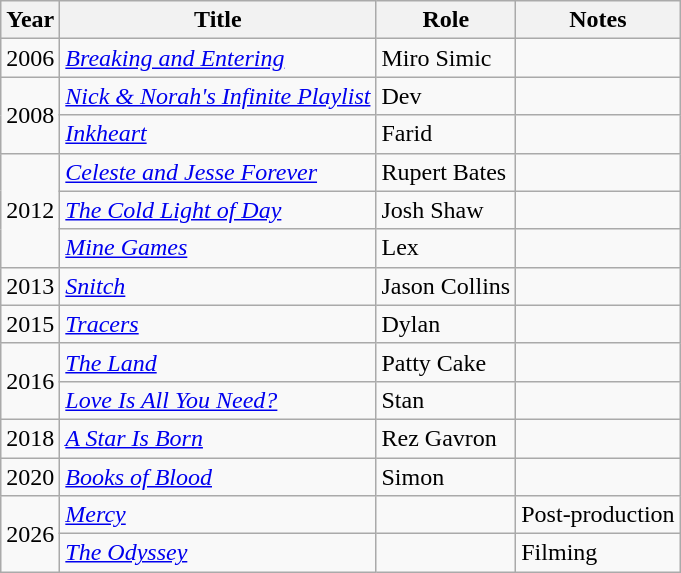<table class="wikitable sortable">
<tr>
<th>Year</th>
<th>Title</th>
<th>Role</th>
<th class="unsortable">Notes</th>
</tr>
<tr>
<td>2006</td>
<td><em><a href='#'>Breaking and Entering</a></em></td>
<td>Miro Simic</td>
<td></td>
</tr>
<tr>
<td rowspan=2>2008</td>
<td><em><a href='#'>Nick & Norah's Infinite Playlist</a></em></td>
<td>Dev</td>
<td></td>
</tr>
<tr>
<td><em><a href='#'>Inkheart</a></em></td>
<td>Farid</td>
<td></td>
</tr>
<tr>
<td rowspan=3>2012</td>
<td><em><a href='#'>Celeste and Jesse Forever</a></em></td>
<td>Rupert Bates</td>
<td></td>
</tr>
<tr>
<td><em><a href='#'>The Cold Light of Day</a></em></td>
<td>Josh Shaw</td>
<td></td>
</tr>
<tr>
<td><em><a href='#'>Mine Games</a></em></td>
<td>Lex</td>
<td></td>
</tr>
<tr>
<td>2013</td>
<td><em><a href='#'>Snitch</a></em></td>
<td>Jason Collins</td>
<td></td>
</tr>
<tr>
<td>2015</td>
<td><em><a href='#'>Tracers</a></em></td>
<td>Dylan</td>
<td></td>
</tr>
<tr>
<td rowspan=2>2016</td>
<td><em><a href='#'>The Land</a></em></td>
<td>Patty Cake</td>
<td></td>
</tr>
<tr>
<td><em><a href='#'>Love Is All You Need?</a></em></td>
<td>Stan</td>
<td></td>
</tr>
<tr>
<td>2018</td>
<td><em><a href='#'>A Star Is Born</a></em></td>
<td>Rez Gavron</td>
<td></td>
</tr>
<tr>
<td>2020</td>
<td><em><a href='#'>Books of Blood</a></em></td>
<td>Simon</td>
<td></td>
</tr>
<tr>
<td rowspan=2>2026</td>
<td><em><a href='#'>Mercy</a></em></td>
<td></td>
<td>Post-production</td>
</tr>
<tr>
<td><em><a href='#'>The Odyssey</a></em></td>
<td></td>
<td>Filming</td>
</tr>
</table>
